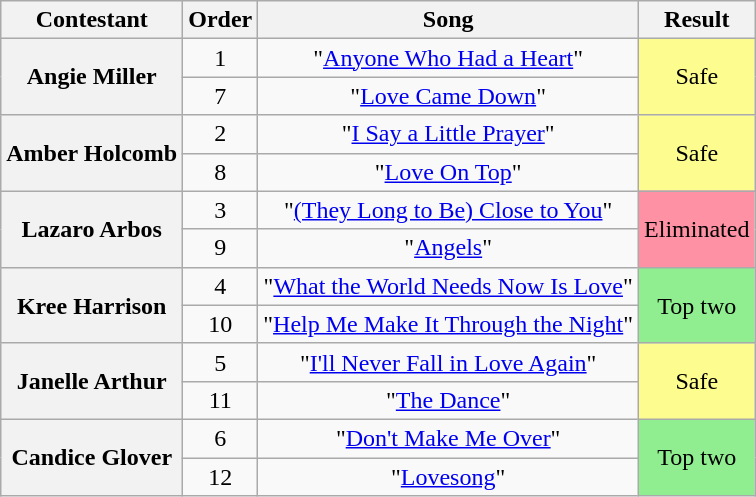<table class="wikitable unsortable" style="text-align:center;">
<tr>
<th scope="col">Contestant</th>
<th scope="col">Order</th>
<th scope="col">Song</th>
<th scope="col">Result</th>
</tr>
<tr>
<th scope="row" rowspan="2">Angie Miller</th>
<td>1</td>
<td>"<a href='#'>Anyone Who Had a Heart</a>"</td>
<td rowspan="2" style="background:#fdfc8f;">Safe</td>
</tr>
<tr>
<td>7</td>
<td>"<a href='#'>Love Came Down</a>"</td>
</tr>
<tr>
<th scope="row" rowspan="2">Amber Holcomb</th>
<td>2</td>
<td>"<a href='#'>I Say a Little Prayer</a>"</td>
<td rowspan="2" style="background:#fdfc8f;">Safe</td>
</tr>
<tr>
<td>8</td>
<td>"<a href='#'>Love On Top</a>"</td>
</tr>
<tr>
<th scope="row" rowspan="2">Lazaro Arbos</th>
<td>3</td>
<td>"<a href='#'>(They Long to Be) Close to You</a>"</td>
<td rowspan="2" bgcolor="FF91A4">Eliminated</td>
</tr>
<tr>
<td>9</td>
<td>"<a href='#'>Angels</a>"</td>
</tr>
<tr>
<th scope="row" rowspan="2">Kree Harrison</th>
<td>4</td>
<td>"<a href='#'>What the World Needs Now Is Love</a>"</td>
<td rowspan="2" bgcolor="lightgreen">Top two</td>
</tr>
<tr>
<td>10</td>
<td>"<a href='#'>Help Me Make It Through the Night</a>"</td>
</tr>
<tr>
<th scope="row" rowspan="2">Janelle Arthur</th>
<td>5</td>
<td>"<a href='#'>I'll Never Fall in Love Again</a>"</td>
<td rowspan="2" style="background:#fdfc8f;">Safe</td>
</tr>
<tr>
<td>11</td>
<td>"<a href='#'>The Dance</a>"</td>
</tr>
<tr>
<th scope="row" rowspan="2">Candice Glover</th>
<td>6</td>
<td>"<a href='#'>Don't Make Me Over</a>"</td>
<td rowspan="2" bgcolor="lightgreen">Top two</td>
</tr>
<tr>
<td>12</td>
<td>"<a href='#'>Lovesong</a>"</td>
</tr>
</table>
